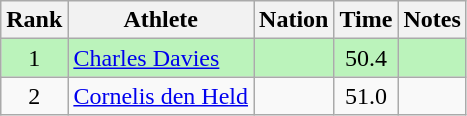<table class="wikitable sortable" style="text-align:center">
<tr>
<th>Rank</th>
<th>Athlete</th>
<th>Nation</th>
<th>Time</th>
<th>Notes</th>
</tr>
<tr bgcolor=bbf3bb>
<td>1</td>
<td align=left data-sort-value="Davies, Charles"><a href='#'>Charles Davies</a></td>
<td align=left></td>
<td>50.4</td>
<td></td>
</tr>
<tr>
<td>2</td>
<td align=left data-sort-value="Held, Cornelis den"><a href='#'>Cornelis den Held</a></td>
<td align=left></td>
<td>51.0</td>
<td></td>
</tr>
</table>
